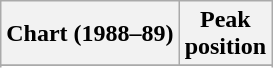<table class="wikitable sortable plainrowheaders" style="text-align:center">
<tr>
<th scope="col">Chart (1988–89)</th>
<th scope="col">Peak<br>position</th>
</tr>
<tr>
</tr>
<tr>
</tr>
<tr>
</tr>
<tr>
</tr>
<tr>
</tr>
<tr>
</tr>
<tr>
</tr>
<tr>
</tr>
<tr>
</tr>
<tr>
</tr>
</table>
